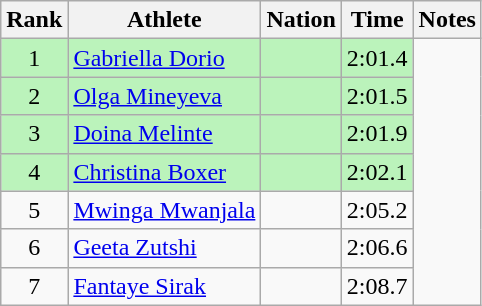<table class="wikitable sortable" style="text-align:center">
<tr>
<th>Rank</th>
<th>Athlete</th>
<th>Nation</th>
<th>Time</th>
<th>Notes</th>
</tr>
<tr style="background:#bbf3bb;">
<td>1</td>
<td align=left><a href='#'>Gabriella Dorio</a></td>
<td align=left></td>
<td>2:01.4</td>
</tr>
<tr style="background:#bbf3bb;">
<td>2</td>
<td align=left><a href='#'>Olga Mineyeva</a></td>
<td align=left></td>
<td>2:01.5</td>
</tr>
<tr style="background:#bbf3bb;">
<td>3</td>
<td align=left><a href='#'>Doina Melinte</a></td>
<td align=left></td>
<td>2:01.9</td>
</tr>
<tr style="background:#bbf3bb;">
<td>4</td>
<td align=left><a href='#'>Christina Boxer</a></td>
<td align=left></td>
<td>2:02.1</td>
</tr>
<tr>
<td>5</td>
<td align=left><a href='#'>Mwinga Mwanjala</a></td>
<td align=left></td>
<td>2:05.2</td>
</tr>
<tr>
<td>6</td>
<td align=left><a href='#'>Geeta Zutshi</a></td>
<td align=left></td>
<td>2:06.6</td>
</tr>
<tr>
<td>7</td>
<td align=left><a href='#'>Fantaye Sirak</a></td>
<td align=left></td>
<td>2:08.7</td>
</tr>
</table>
